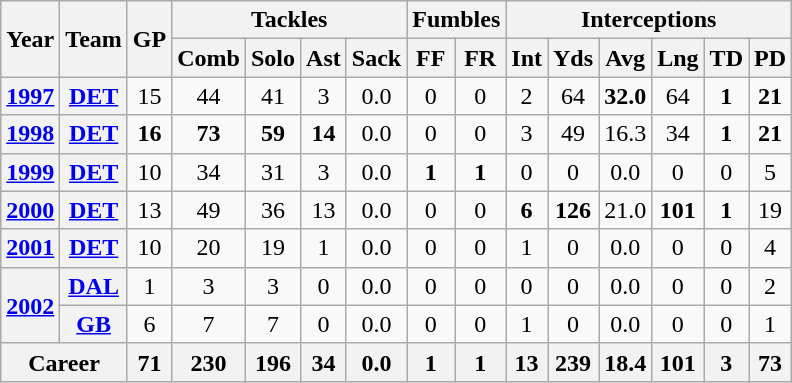<table class="wikitable" style="text-align:center">
<tr>
<th rowspan="2">Year</th>
<th rowspan="2">Team</th>
<th rowspan="2">GP</th>
<th colspan="4">Tackles</th>
<th colspan="2">Fumbles</th>
<th colspan="6">Interceptions</th>
</tr>
<tr>
<th>Comb</th>
<th>Solo</th>
<th>Ast</th>
<th>Sack</th>
<th>FF</th>
<th>FR</th>
<th>Int</th>
<th>Yds</th>
<th>Avg</th>
<th>Lng</th>
<th>TD</th>
<th>PD</th>
</tr>
<tr>
<th><a href='#'>1997</a></th>
<th><a href='#'>DET</a></th>
<td>15</td>
<td>44</td>
<td>41</td>
<td>3</td>
<td>0.0</td>
<td>0</td>
<td>0</td>
<td>2</td>
<td>64</td>
<td><strong>32.0</strong></td>
<td>64</td>
<td><strong>1</strong></td>
<td><strong>21</strong></td>
</tr>
<tr>
<th><a href='#'>1998</a></th>
<th><a href='#'>DET</a></th>
<td><strong>16</strong></td>
<td><strong>73</strong></td>
<td><strong>59</strong></td>
<td><strong>14</strong></td>
<td>0.0</td>
<td>0</td>
<td>0</td>
<td>3</td>
<td>49</td>
<td>16.3</td>
<td>34</td>
<td><strong>1</strong></td>
<td><strong>21</strong></td>
</tr>
<tr>
<th><a href='#'>1999</a></th>
<th><a href='#'>DET</a></th>
<td>10</td>
<td>34</td>
<td>31</td>
<td>3</td>
<td>0.0</td>
<td><strong>1</strong></td>
<td><strong>1</strong></td>
<td>0</td>
<td>0</td>
<td>0.0</td>
<td>0</td>
<td>0</td>
<td>5</td>
</tr>
<tr>
<th><a href='#'>2000</a></th>
<th><a href='#'>DET</a></th>
<td>13</td>
<td>49</td>
<td>36</td>
<td>13</td>
<td>0.0</td>
<td>0</td>
<td>0</td>
<td><strong>6</strong></td>
<td><strong>126</strong></td>
<td>21.0</td>
<td><strong>101</strong></td>
<td><strong>1</strong></td>
<td>19</td>
</tr>
<tr>
<th><a href='#'>2001</a></th>
<th><a href='#'>DET</a></th>
<td>10</td>
<td>20</td>
<td>19</td>
<td>1</td>
<td>0.0</td>
<td>0</td>
<td>0</td>
<td>1</td>
<td>0</td>
<td>0.0</td>
<td>0</td>
<td>0</td>
<td>4</td>
</tr>
<tr>
<th rowspan="2"><a href='#'>2002</a></th>
<th><a href='#'>DAL</a></th>
<td>1</td>
<td>3</td>
<td>3</td>
<td>0</td>
<td>0.0</td>
<td>0</td>
<td>0</td>
<td>0</td>
<td>0</td>
<td>0.0</td>
<td>0</td>
<td>0</td>
<td>2</td>
</tr>
<tr>
<th><a href='#'>GB</a></th>
<td>6</td>
<td>7</td>
<td>7</td>
<td>0</td>
<td>0.0</td>
<td>0</td>
<td>0</td>
<td>1</td>
<td>0</td>
<td>0.0</td>
<td>0</td>
<td>0</td>
<td>1</td>
</tr>
<tr>
<th colspan="2">Career</th>
<th>71</th>
<th>230</th>
<th>196</th>
<th>34</th>
<th>0.0</th>
<th>1</th>
<th>1</th>
<th>13</th>
<th>239</th>
<th>18.4</th>
<th>101</th>
<th>3</th>
<th>73</th>
</tr>
</table>
